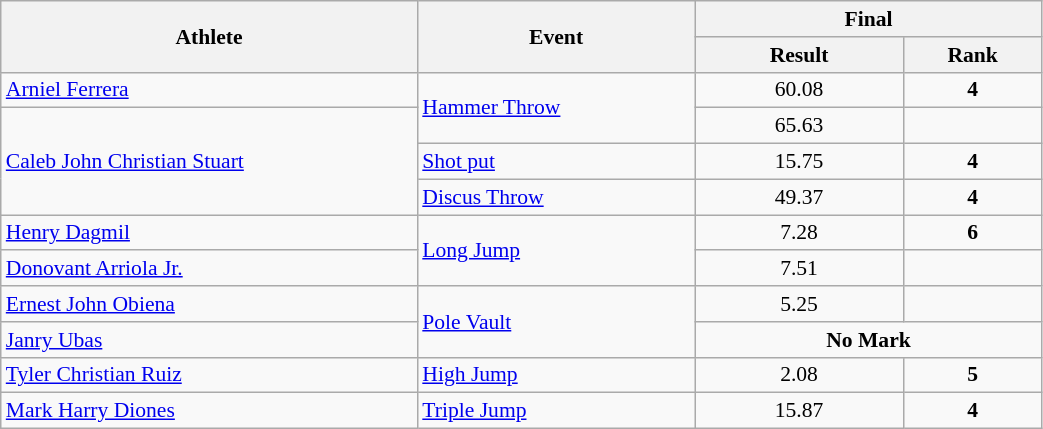<table class="wikitable" width="55%" style="text-align:center; font-size:90%">
<tr>
<th rowspan="2" width="30%">Athlete</th>
<th rowspan="2" width="20%">Event</th>
<th colspan="2" width="25%">Final</th>
</tr>
<tr>
<th width="15%">Result</th>
<th>Rank</th>
</tr>
<tr>
<td style="text-align:left;"><a href='#'>Arniel Ferrera</a></td>
<td rowspan="2" align="left"><a href='#'>Hammer Throw</a></td>
<td>60.08</td>
<td><strong>4</strong></td>
</tr>
<tr>
<td rowspan="3" align="left"><a href='#'>Caleb John Christian Stuart</a></td>
<td>65.63</td>
<td></td>
</tr>
<tr>
<td style="text-align:left;"><a href='#'>Shot put</a></td>
<td>15.75</td>
<td><strong>4</strong></td>
</tr>
<tr>
<td style="text-align:left;"><a href='#'>Discus Throw</a></td>
<td>49.37</td>
<td><strong>4</strong></td>
</tr>
<tr>
<td style="text-align:left;"><a href='#'>Henry Dagmil</a></td>
<td rowspan="2" align="left"><a href='#'>Long Jump</a></td>
<td>7.28</td>
<td><strong>6</strong></td>
</tr>
<tr>
<td style="text-align:left;"><a href='#'>Donovant Arriola Jr.</a></td>
<td>7.51</td>
<td></td>
</tr>
<tr>
<td style="text-align:left;"><a href='#'>Ernest John Obiena</a></td>
<td rowspan="2" align="left"><a href='#'>Pole Vault</a></td>
<td>5.25</td>
<td></td>
</tr>
<tr>
<td style="text-align:left;"><a href='#'>Janry Ubas</a></td>
<td colspan=2><strong>No Mark</strong></td>
</tr>
<tr>
<td style="text-align:left;"><a href='#'>Tyler Christian Ruiz</a></td>
<td style="text-align:left;"><a href='#'>High Jump</a></td>
<td>2.08</td>
<td><strong>5</strong></td>
</tr>
<tr>
<td style="text-align:left;"><a href='#'>Mark Harry Diones</a></td>
<td style="text-align:left;"><a href='#'>Triple Jump</a></td>
<td>15.87</td>
<td><strong>4</strong></td>
</tr>
</table>
